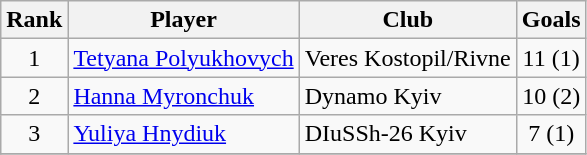<table class="wikitable" style="text-align:center">
<tr>
<th>Rank</th>
<th>Player</th>
<th>Club</th>
<th>Goals</th>
</tr>
<tr>
<td rowspan=1>1</td>
<td align="left"> <a href='#'>Tetyana Polyukhovych</a></td>
<td align="left">Veres Kostopil/Rivne</td>
<td>11 (1)</td>
</tr>
<tr>
<td rowspan=1>2</td>
<td align="left"> <a href='#'>Hanna Myronchuk</a></td>
<td align="left">Dynamo Kyiv</td>
<td>10 (2)</td>
</tr>
<tr>
<td rowspan=1>3</td>
<td align="left"> <a href='#'>Yuliya Hnydiuk</a></td>
<td align="left">DIuSSh-26 Kyiv</td>
<td>7 (1)</td>
</tr>
<tr>
</tr>
</table>
